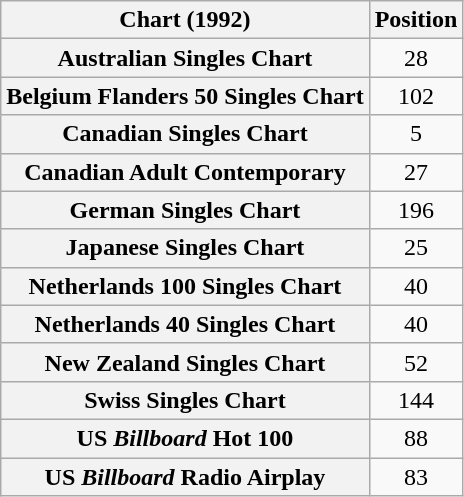<table class="wikitable sortable plainrowheaders" style="text-align:center">
<tr>
<th>Chart (1992)</th>
<th>Position</th>
</tr>
<tr>
<th scope="row">Australian Singles Chart</th>
<td>28</td>
</tr>
<tr>
<th scope="row">Belgium Flanders 50 Singles Chart</th>
<td>102</td>
</tr>
<tr>
<th scope="row">Canadian Singles Chart</th>
<td>5</td>
</tr>
<tr>
<th scope="row">Canadian Adult Contemporary</th>
<td>27</td>
</tr>
<tr>
<th scope="row">German Singles Chart</th>
<td>196</td>
</tr>
<tr>
<th scope="row">Japanese Singles Chart</th>
<td>25</td>
</tr>
<tr>
<th scope="row">Netherlands 100 Singles Chart</th>
<td>40</td>
</tr>
<tr>
<th scope="row">Netherlands 40 Singles Chart</th>
<td>40</td>
</tr>
<tr>
<th scope="row">New Zealand Singles Chart</th>
<td>52</td>
</tr>
<tr>
<th scope="row">Swiss Singles Chart</th>
<td>144</td>
</tr>
<tr>
<th scope="row">US <em>Billboard</em> Hot 100</th>
<td>88</td>
</tr>
<tr>
<th scope="row">US <em>Billboard</em> Radio Airplay</th>
<td>83</td>
</tr>
</table>
